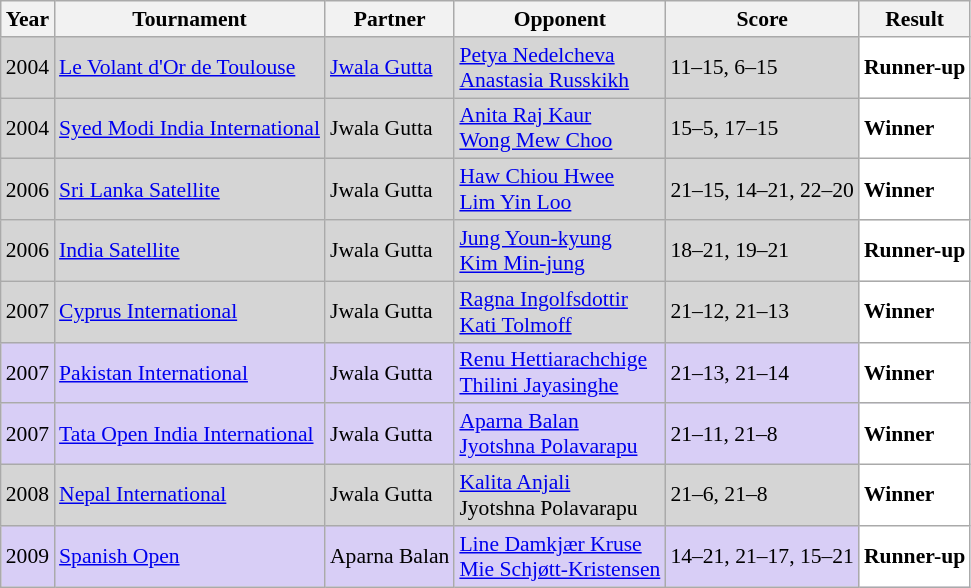<table class="sortable wikitable" style="font-size: 90%;">
<tr>
<th>Year</th>
<th>Tournament</th>
<th>Partner</th>
<th>Opponent</th>
<th>Score</th>
<th>Result</th>
</tr>
<tr style="background:#D5D5D5">
<td align="center">2004</td>
<td align="left"><a href='#'>Le Volant d'Or de Toulouse</a></td>
<td align="left"> <a href='#'>Jwala Gutta</a></td>
<td align="left"> <a href='#'>Petya Nedelcheva</a> <br>  <a href='#'>Anastasia Russkikh</a></td>
<td align="left">11–15, 6–15</td>
<td style="text-align:left; background:white"> <strong>Runner-up</strong></td>
</tr>
<tr style="background:#D5D5D5">
<td align="center">2004</td>
<td align="left"><a href='#'>Syed Modi India International</a></td>
<td align="left"> Jwala Gutta</td>
<td align="left"> <a href='#'>Anita Raj Kaur</a> <br>  <a href='#'>Wong Mew Choo</a></td>
<td align="left">15–5, 17–15</td>
<td style="text-align:left; background:white"> <strong>Winner</strong></td>
</tr>
<tr style="background:#D5D5D5">
<td align="center">2006</td>
<td align="left"><a href='#'>Sri Lanka Satellite</a></td>
<td align="left"> Jwala Gutta</td>
<td align="left"> <a href='#'>Haw Chiou Hwee</a> <br>  <a href='#'>Lim Yin Loo</a></td>
<td align="left">21–15, 14–21, 22–20</td>
<td style="text-align:left; background:white"> <strong>Winner</strong></td>
</tr>
<tr style="background:#D5D5D5">
<td align="center">2006</td>
<td align="left"><a href='#'>India Satellite</a></td>
<td align="left"> Jwala Gutta</td>
<td align="left"> <a href='#'>Jung Youn-kyung</a> <br>  <a href='#'>Kim Min-jung</a></td>
<td align="left">18–21, 19–21</td>
<td style="text-align:left; background:white"> <strong>Runner-up</strong></td>
</tr>
<tr style="background:#D5D5D5">
<td align="center">2007</td>
<td align="left"><a href='#'>Cyprus International</a></td>
<td align="left"> Jwala Gutta</td>
<td align="left"> <a href='#'>Ragna Ingolfsdottir</a> <br>  <a href='#'>Kati Tolmoff</a></td>
<td align="left">21–12, 21–13</td>
<td style="text-align:left; background:white"> <strong>Winner</strong></td>
</tr>
<tr style="background:#D8CEF6">
<td align="center">2007</td>
<td align="left"><a href='#'>Pakistan International</a></td>
<td align="left"> Jwala Gutta</td>
<td align="left"> <a href='#'>Renu Hettiarachchige</a> <br>  <a href='#'>Thilini Jayasinghe</a></td>
<td align="left">21–13, 21–14</td>
<td style="text-align:left; background:white"> <strong>Winner</strong></td>
</tr>
<tr style="background:#D8CEF6">
<td align="center">2007</td>
<td align="left"><a href='#'>Tata Open India International</a></td>
<td align="left"> Jwala Gutta</td>
<td align="left"> <a href='#'>Aparna Balan</a> <br>  <a href='#'>Jyotshna Polavarapu</a></td>
<td align="left">21–11, 21–8</td>
<td style="text-align:left; background:white"> <strong>Winner</strong></td>
</tr>
<tr style="background:#D5D5D5">
<td align="center">2008</td>
<td align="left"><a href='#'>Nepal International</a></td>
<td align="left"> Jwala Gutta</td>
<td align="left"> <a href='#'>Kalita Anjali</a> <br>  Jyotshna Polavarapu</td>
<td align="left">21–6, 21–8</td>
<td style="text-align:left; background:white"> <strong>Winner</strong></td>
</tr>
<tr style="background:#D8CEF6">
<td align="center">2009</td>
<td align="left"><a href='#'>Spanish Open</a></td>
<td align="left"> Aparna Balan</td>
<td align="left"> <a href='#'>Line Damkjær Kruse</a> <br>  <a href='#'>Mie Schjøtt-Kristensen</a></td>
<td align="left">14–21, 21–17, 15–21</td>
<td style="text-align:left; background:white"> <strong>Runner-up</strong></td>
</tr>
</table>
